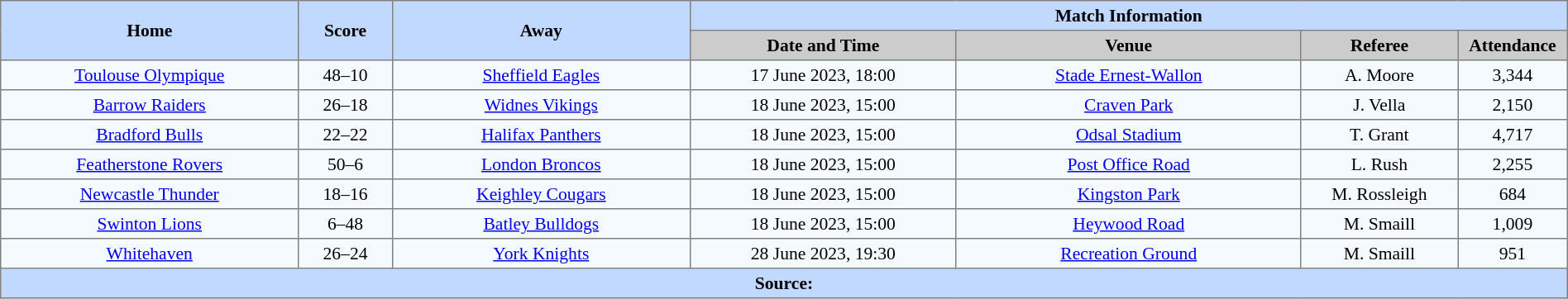<table border=1 style="border-collapse:collapse; font-size:90%; text-align:center;" cellpadding=3 cellspacing=0 width=100%>
<tr bgcolor=#C1D8FF>
<th scope="col" rowspan=2 width=19%>Home</th>
<th scope="col" rowspan=2 width=6%>Score</th>
<th scope="col" rowspan=2 width=19%>Away</th>
<th colspan=6>Match Information</th>
</tr>
<tr bgcolor=#CCCCCC>
<th scope="col" width=17%>Date and Time</th>
<th scope="col" width=22%>Venue</th>
<th scope="col" width=10%>Referee</th>
<th scope="col" width=7%>Attendance</th>
</tr>
<tr bgcolor=#F5FAFF>
<td> <a href='#'>Toulouse Olympique</a></td>
<td>48–10</td>
<td> <a href='#'>Sheffield Eagles</a></td>
<td>17 June 2023, 18:00</td>
<td><a href='#'>Stade Ernest-Wallon</a></td>
<td>A. Moore</td>
<td>3,344</td>
</tr>
<tr bgcolor=#F5FAFF>
<td> <a href='#'>Barrow Raiders</a></td>
<td>26–18</td>
<td> <a href='#'>Widnes Vikings</a></td>
<td>18 June 2023, 15:00</td>
<td><a href='#'>Craven Park</a></td>
<td>J. Vella</td>
<td>2,150</td>
</tr>
<tr bgcolor=#F5FAFF>
<td> <a href='#'>Bradford Bulls</a></td>
<td>22–22</td>
<td> <a href='#'>Halifax Panthers</a></td>
<td>18 June 2023, 15:00</td>
<td><a href='#'>Odsal Stadium</a></td>
<td>T. Grant</td>
<td>4,717</td>
</tr>
<tr bgcolor=#F5FAFF>
<td> <a href='#'>Featherstone Rovers</a></td>
<td>50–6</td>
<td> <a href='#'>London Broncos</a></td>
<td>18 June 2023, 15:00</td>
<td><a href='#'>Post Office Road</a></td>
<td>L. Rush</td>
<td>2,255</td>
</tr>
<tr bgcolor=#F5FAFF>
<td> <a href='#'>Newcastle Thunder</a></td>
<td>18–16</td>
<td> <a href='#'>Keighley Cougars</a></td>
<td>18 June 2023, 15:00</td>
<td><a href='#'>Kingston Park</a></td>
<td>M. Rossleigh</td>
<td>684</td>
</tr>
<tr bgcolor=#F5FAFF>
<td> <a href='#'>Swinton Lions</a></td>
<td>6–48</td>
<td> <a href='#'>Batley Bulldogs</a></td>
<td>18 June 2023, 15:00</td>
<td><a href='#'>Heywood Road</a></td>
<td>M. Smaill</td>
<td>1,009</td>
</tr>
<tr bgcolor=#F5FAFF>
<td> <a href='#'>Whitehaven</a></td>
<td>26–24</td>
<td> <a href='#'>York Knights</a></td>
<td>28 June 2023, 19:30</td>
<td><a href='#'>Recreation Ground</a></td>
<td>M. Smaill</td>
<td>951</td>
</tr>
<tr style="background:#c1d8ff;">
<th colspan=7>Source:</th>
</tr>
</table>
